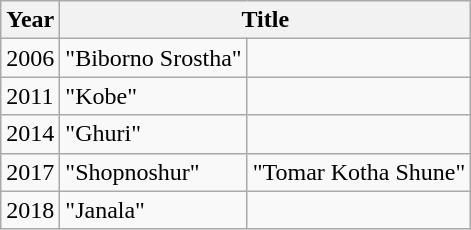<table class            = "wikitable">
<tr>
<th>Year</th>
<th colspan="2">Title</th>
</tr>
<tr>
<td>2006</td>
<td>"Biborno Srostha"</td>
<td></td>
</tr>
<tr>
<td>2011</td>
<td>"Kobe"</td>
<td></td>
</tr>
<tr>
<td>2014</td>
<td>"Ghuri"</td>
<td></td>
</tr>
<tr>
<td>2017</td>
<td>"Shopnoshur"</td>
<td>"Tomar Kotha Shune"</td>
</tr>
<tr>
<td>2018</td>
<td>"Janala"</td>
<td></td>
</tr>
</table>
